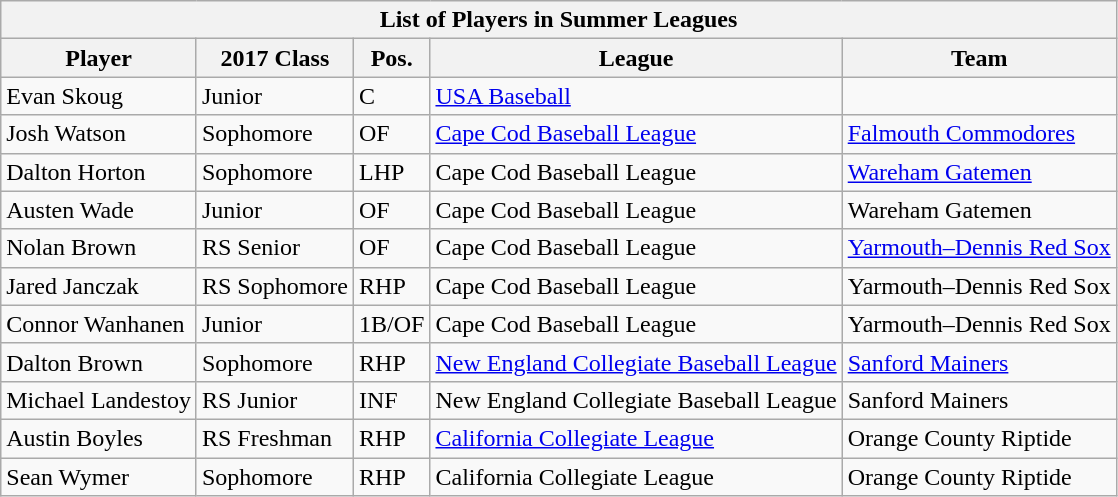<table class="wikitable collapsible">
<tr>
<th colspan="5">List of Players in Summer Leagues</th>
</tr>
<tr>
<th>Player</th>
<th>2017 Class</th>
<th>Pos.</th>
<th>League</th>
<th>Team</th>
</tr>
<tr>
<td>Evan Skoug</td>
<td>Junior</td>
<td>C</td>
<td><a href='#'>USA Baseball</a></td>
<td></td>
</tr>
<tr>
<td>Josh Watson</td>
<td>Sophomore</td>
<td>OF</td>
<td><a href='#'>Cape Cod Baseball League</a></td>
<td><a href='#'>Falmouth Commodores</a></td>
</tr>
<tr>
<td>Dalton Horton</td>
<td>Sophomore</td>
<td>LHP</td>
<td>Cape Cod Baseball League</td>
<td><a href='#'>Wareham Gatemen</a></td>
</tr>
<tr>
<td>Austen Wade</td>
<td>Junior</td>
<td>OF</td>
<td>Cape Cod Baseball League</td>
<td>Wareham Gatemen</td>
</tr>
<tr>
<td>Nolan Brown</td>
<td>RS Senior</td>
<td>OF</td>
<td>Cape Cod Baseball League</td>
<td><a href='#'>Yarmouth–Dennis Red Sox</a></td>
</tr>
<tr>
<td>Jared Janczak</td>
<td>RS Sophomore</td>
<td>RHP</td>
<td>Cape Cod Baseball League</td>
<td>Yarmouth–Dennis Red Sox</td>
</tr>
<tr>
<td>Connor Wanhanen</td>
<td>Junior</td>
<td>1B/OF</td>
<td>Cape Cod Baseball League</td>
<td>Yarmouth–Dennis Red Sox</td>
</tr>
<tr>
<td>Dalton Brown</td>
<td>Sophomore</td>
<td>RHP</td>
<td><a href='#'>New England Collegiate Baseball League</a></td>
<td><a href='#'>Sanford Mainers</a></td>
</tr>
<tr>
<td>Michael Landestoy</td>
<td>RS Junior</td>
<td>INF</td>
<td>New England Collegiate Baseball League</td>
<td>Sanford Mainers</td>
</tr>
<tr>
<td>Austin Boyles</td>
<td>RS Freshman</td>
<td>RHP</td>
<td><a href='#'>California Collegiate League</a></td>
<td>Orange County Riptide</td>
</tr>
<tr>
<td>Sean Wymer</td>
<td>Sophomore</td>
<td>RHP</td>
<td>California Collegiate League</td>
<td>Orange County Riptide</td>
</tr>
</table>
